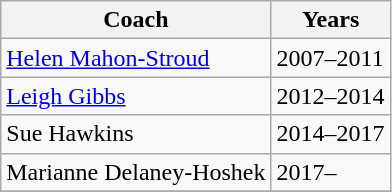<table class="wikitable collapsible">
<tr>
<th>Coach</th>
<th>Years</th>
</tr>
<tr>
<td><a href='#'>Helen Mahon-Stroud</a></td>
<td>2007–2011</td>
</tr>
<tr>
<td><a href='#'>Leigh Gibbs</a></td>
<td>2012–2014</td>
</tr>
<tr>
<td>Sue Hawkins</td>
<td>2014–2017</td>
</tr>
<tr>
<td>Marianne Delaney-Hoshek</td>
<td>2017–</td>
</tr>
<tr>
</tr>
</table>
